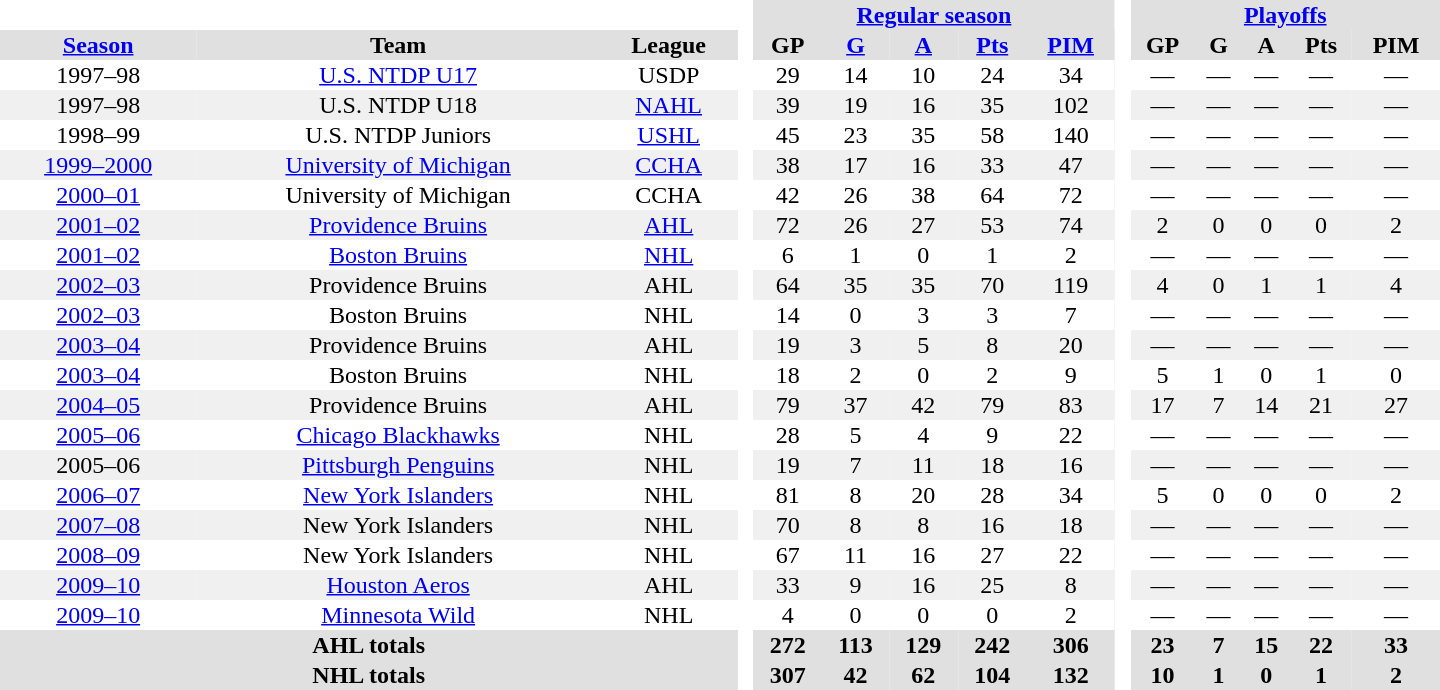<table border="0" cellpadding="1" cellspacing="0" style="text-align:center; width:60em;">
<tr style="background:#e0e0e0;">
<th colspan="3"  bgcolor="#ffffff"> </th>
<th rowspan="99" bgcolor="#ffffff"> </th>
<th colspan="5"><a href='#'>Regular season</a></th>
<th rowspan="99" bgcolor="#ffffff"> </th>
<th colspan="5"><a href='#'>Playoffs</a></th>
</tr>
<tr style="background:#e0e0e0;">
<th><a href='#'>Season</a></th>
<th>Team</th>
<th>League</th>
<th>GP</th>
<th><a href='#'>G</a></th>
<th><a href='#'>A</a></th>
<th><a href='#'>Pts</a></th>
<th><a href='#'>PIM</a></th>
<th>GP</th>
<th>G</th>
<th>A</th>
<th>Pts</th>
<th>PIM</th>
</tr>
<tr>
<td>1997–98</td>
<td><a href='#'>U.S. NTDP U17</a></td>
<td>USDP</td>
<td>29</td>
<td>14</td>
<td>10</td>
<td>24</td>
<td>34</td>
<td>—</td>
<td>—</td>
<td>—</td>
<td>—</td>
<td>—</td>
</tr>
<tr bgcolor="#f0f0f0">
<td>1997–98</td>
<td>U.S. NTDP U18</td>
<td><a href='#'>NAHL</a></td>
<td>39</td>
<td>19</td>
<td>16</td>
<td>35</td>
<td>102</td>
<td>—</td>
<td>—</td>
<td>—</td>
<td>—</td>
<td>—</td>
</tr>
<tr>
<td>1998–99</td>
<td>U.S. NTDP Juniors</td>
<td><a href='#'>USHL</a></td>
<td>45</td>
<td>23</td>
<td>35</td>
<td>58</td>
<td>140</td>
<td>—</td>
<td>—</td>
<td>—</td>
<td>—</td>
<td>—</td>
</tr>
<tr bgcolor="#f0f0f0">
<td><a href='#'>1999–2000</a></td>
<td><a href='#'>University of Michigan</a></td>
<td><a href='#'>CCHA</a></td>
<td>38</td>
<td>17</td>
<td>16</td>
<td>33</td>
<td>47</td>
<td>—</td>
<td>—</td>
<td>—</td>
<td>—</td>
<td>—</td>
</tr>
<tr>
<td><a href='#'>2000–01</a></td>
<td>University of Michigan</td>
<td>CCHA</td>
<td>42</td>
<td>26</td>
<td>38</td>
<td>64</td>
<td>72</td>
<td>—</td>
<td>—</td>
<td>—</td>
<td>—</td>
<td>—</td>
</tr>
<tr bgcolor="#f0f0f0">
<td><a href='#'>2001–02</a></td>
<td><a href='#'>Providence Bruins</a></td>
<td><a href='#'>AHL</a></td>
<td>72</td>
<td>26</td>
<td>27</td>
<td>53</td>
<td>74</td>
<td>2</td>
<td>0</td>
<td>0</td>
<td>0</td>
<td>2</td>
</tr>
<tr>
<td><a href='#'>2001–02</a></td>
<td><a href='#'>Boston Bruins</a></td>
<td><a href='#'>NHL</a></td>
<td>6</td>
<td>1</td>
<td>0</td>
<td>1</td>
<td>2</td>
<td>—</td>
<td>—</td>
<td>—</td>
<td>—</td>
<td>—</td>
</tr>
<tr bgcolor="#f0f0f0">
<td><a href='#'>2002–03</a></td>
<td>Providence Bruins</td>
<td>AHL</td>
<td>64</td>
<td>35</td>
<td>35</td>
<td>70</td>
<td>119</td>
<td>4</td>
<td>0</td>
<td>1</td>
<td>1</td>
<td>4</td>
</tr>
<tr>
<td><a href='#'>2002–03</a></td>
<td>Boston Bruins</td>
<td>NHL</td>
<td>14</td>
<td>0</td>
<td>3</td>
<td>3</td>
<td>7</td>
<td>—</td>
<td>—</td>
<td>—</td>
<td>—</td>
<td>—</td>
</tr>
<tr bgcolor="#f0f0f0">
<td><a href='#'>2003–04</a></td>
<td>Providence Bruins</td>
<td>AHL</td>
<td>19</td>
<td>3</td>
<td>5</td>
<td>8</td>
<td>20</td>
<td>—</td>
<td>—</td>
<td>—</td>
<td>—</td>
<td>—</td>
</tr>
<tr>
<td><a href='#'>2003–04</a></td>
<td>Boston Bruins</td>
<td>NHL</td>
<td>18</td>
<td>2</td>
<td>0</td>
<td>2</td>
<td>9</td>
<td>5</td>
<td>1</td>
<td>0</td>
<td>1</td>
<td>0</td>
</tr>
<tr bgcolor="#f0f0f0">
<td><a href='#'>2004–05</a></td>
<td>Providence Bruins</td>
<td>AHL</td>
<td>79</td>
<td>37</td>
<td>42</td>
<td>79</td>
<td>83</td>
<td>17</td>
<td>7</td>
<td>14</td>
<td>21</td>
<td>27</td>
</tr>
<tr>
<td><a href='#'>2005–06</a></td>
<td><a href='#'>Chicago Blackhawks</a></td>
<td>NHL</td>
<td>28</td>
<td>5</td>
<td>4</td>
<td>9</td>
<td>22</td>
<td>—</td>
<td>—</td>
<td>—</td>
<td>—</td>
<td>—</td>
</tr>
<tr bgcolor="#f0f0f0">
<td>2005–06</td>
<td><a href='#'>Pittsburgh Penguins</a></td>
<td>NHL</td>
<td>19</td>
<td>7</td>
<td>11</td>
<td>18</td>
<td>16</td>
<td>—</td>
<td>—</td>
<td>—</td>
<td>—</td>
<td>—</td>
</tr>
<tr>
<td><a href='#'>2006–07</a></td>
<td><a href='#'>New York Islanders</a></td>
<td>NHL</td>
<td>81</td>
<td>8</td>
<td>20</td>
<td>28</td>
<td>34</td>
<td>5</td>
<td>0</td>
<td>0</td>
<td>0</td>
<td>2</td>
</tr>
<tr bgcolor="#f0f0f0">
<td><a href='#'>2007–08</a></td>
<td>New York Islanders</td>
<td>NHL</td>
<td>70</td>
<td>8</td>
<td>8</td>
<td>16</td>
<td>18</td>
<td>—</td>
<td>—</td>
<td>—</td>
<td>—</td>
<td>—</td>
</tr>
<tr>
<td><a href='#'>2008–09</a></td>
<td>New York Islanders</td>
<td>NHL</td>
<td>67</td>
<td>11</td>
<td>16</td>
<td>27</td>
<td>22</td>
<td>—</td>
<td>—</td>
<td>—</td>
<td>—</td>
<td>—</td>
</tr>
<tr bgcolor="#f0f0f0">
<td><a href='#'>2009–10</a></td>
<td><a href='#'>Houston Aeros</a></td>
<td>AHL</td>
<td>33</td>
<td>9</td>
<td>16</td>
<td>25</td>
<td>8</td>
<td>—</td>
<td>—</td>
<td>—</td>
<td>—</td>
<td>—</td>
</tr>
<tr>
<td><a href='#'>2009–10</a></td>
<td><a href='#'>Minnesota Wild</a></td>
<td>NHL</td>
<td>4</td>
<td>0</td>
<td>0</td>
<td>0</td>
<td>2</td>
<td>—</td>
<td>—</td>
<td>—</td>
<td>—</td>
<td>—</td>
</tr>
<tr bgcolor="#e0e0e0">
<th colspan="3">AHL totals</th>
<th>272</th>
<th>113</th>
<th>129</th>
<th>242</th>
<th>306</th>
<th>23</th>
<th>7</th>
<th>15</th>
<th>22</th>
<th>33</th>
</tr>
<tr bgcolor="#e0e0e0">
<th colspan="3">NHL totals</th>
<th>307</th>
<th>42</th>
<th>62</th>
<th>104</th>
<th>132</th>
<th>10</th>
<th>1</th>
<th>0</th>
<th>1</th>
<th>2</th>
</tr>
</table>
